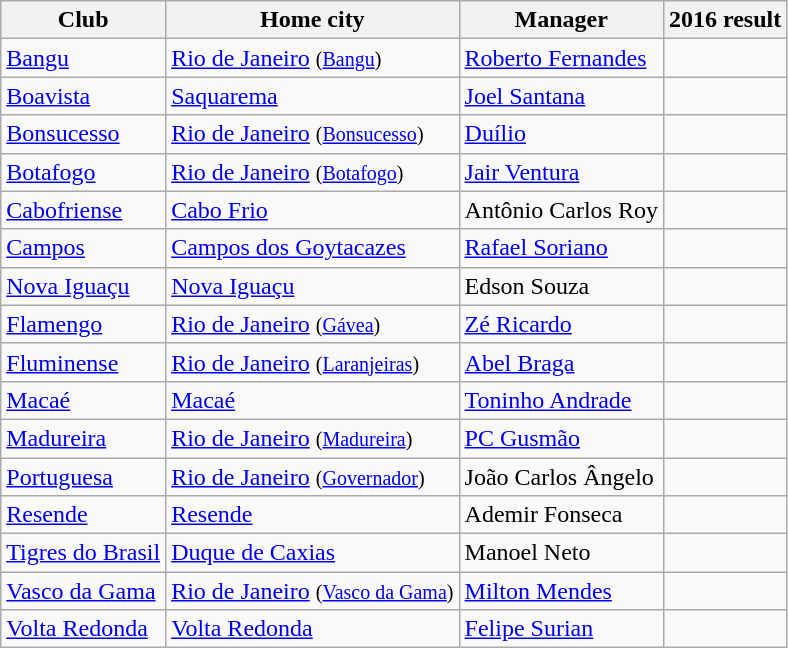<table class="wikitable sortable">
<tr>
<th>Club</th>
<th>Home city</th>
<th>Manager</th>
<th>2016 result</th>
</tr>
<tr>
<td><a href='#'>Bangu</a></td>
<td><a href='#'>Rio de Janeiro</a> <small>(<a href='#'>Bangu</a>)</small></td>
<td><a href='#'>Roberto Fernandes</a></td>
<td></td>
</tr>
<tr>
<td><a href='#'>Boavista</a></td>
<td><a href='#'>Saquarema</a></td>
<td><a href='#'>Joel Santana</a></td>
<td></td>
</tr>
<tr>
<td><a href='#'>Bonsucesso</a></td>
<td><a href='#'>Rio de Janeiro</a> <small>(<a href='#'>Bonsucesso</a>)</small></td>
<td><a href='#'>Duílio</a></td>
<td></td>
</tr>
<tr>
<td><a href='#'>Botafogo</a></td>
<td><a href='#'>Rio de Janeiro</a> <small>(<a href='#'>Botafogo</a>)</small></td>
<td><a href='#'>Jair Ventura</a></td>
<td></td>
</tr>
<tr>
<td><a href='#'>Cabofriense</a></td>
<td><a href='#'>Cabo Frio</a></td>
<td>Antônio Carlos Roy</td>
<td></td>
</tr>
<tr>
<td><a href='#'>Campos</a></td>
<td><a href='#'>Campos dos Goytacazes</a></td>
<td><a href='#'>Rafael Soriano</a></td>
<td></td>
</tr>
<tr>
<td><a href='#'>Nova Iguaçu</a></td>
<td><a href='#'>Nova Iguaçu</a></td>
<td>Edson Souza</td>
<td></td>
</tr>
<tr>
<td><a href='#'>Flamengo</a></td>
<td><a href='#'>Rio de Janeiro</a> <small>(<a href='#'>Gávea</a>)</small></td>
<td><a href='#'>Zé Ricardo</a></td>
<td></td>
</tr>
<tr>
<td><a href='#'>Fluminense</a></td>
<td><a href='#'>Rio de Janeiro</a> <small>(<a href='#'>Laranjeiras</a>)</small></td>
<td><a href='#'>Abel Braga</a></td>
<td></td>
</tr>
<tr>
<td><a href='#'>Macaé</a></td>
<td><a href='#'>Macaé</a></td>
<td><a href='#'>Toninho Andrade</a></td>
<td></td>
</tr>
<tr>
<td><a href='#'>Madureira</a></td>
<td><a href='#'>Rio de Janeiro</a> <small>(<a href='#'>Madureira</a>)</small></td>
<td><a href='#'>PC Gusmão</a></td>
<td></td>
</tr>
<tr>
<td><a href='#'>Portuguesa</a></td>
<td><a href='#'>Rio de Janeiro</a> <small>(<a href='#'>Governador</a>)</small></td>
<td>João Carlos Ângelo</td>
<td></td>
</tr>
<tr>
<td><a href='#'>Resende</a></td>
<td><a href='#'>Resende</a></td>
<td>Ademir Fonseca</td>
<td></td>
</tr>
<tr>
<td><a href='#'>Tigres do Brasil</a></td>
<td><a href='#'>Duque de Caxias</a></td>
<td>Manoel Neto</td>
<td></td>
</tr>
<tr>
<td><a href='#'>Vasco da Gama</a></td>
<td><a href='#'>Rio de Janeiro</a> <small>(<a href='#'>Vasco da Gama</a>)</small></td>
<td><a href='#'>Milton Mendes</a></td>
<td></td>
</tr>
<tr>
<td><a href='#'>Volta Redonda</a></td>
<td><a href='#'>Volta Redonda</a></td>
<td><a href='#'>Felipe Surian</a></td>
<td></td>
</tr>
</table>
